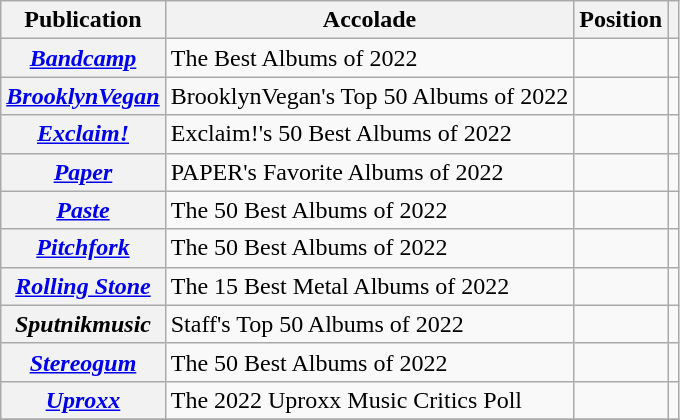<table class="wikitable plainrowheaders">
<tr>
<th>Publication</th>
<th>Accolade</th>
<th>Position</th>
<th></th>
</tr>
<tr>
<th scope="row"><em><a href='#'>Bandcamp</a></em></th>
<td>The Best Albums of 2022</td>
<td></td>
<td></td>
</tr>
<tr>
<th scope="row"><em><a href='#'>BrooklynVegan</a></em></th>
<td>BrooklynVegan's Top 50 Albums of 2022</td>
<td></td>
<td></td>
</tr>
<tr>
<th scope="row"><em><a href='#'>Exclaim!</a></em></th>
<td>Exclaim!'s 50 Best Albums of 2022</td>
<td></td>
<td></td>
</tr>
<tr>
<th scope="row"><em><a href='#'>Paper</a></em></th>
<td>PAPER's Favorite Albums of 2022</td>
<td></td>
<td></td>
</tr>
<tr>
<th scope="row"><a href='#'><em>Paste</em></a></th>
<td>The 50 Best Albums of 2022</td>
<td></td>
<td></td>
</tr>
<tr>
<th scope="row"><a href='#'><em>Pitchfork</em></a></th>
<td>The 50 Best Albums of 2022</td>
<td></td>
<td></td>
</tr>
<tr>
<th scope="row"><em><a href='#'>Rolling Stone</a></em></th>
<td>The 15 Best Metal Albums of 2022</td>
<td></td>
<td></td>
</tr>
<tr>
<th scope="row"><em>Sputnikmusic</em></th>
<td>Staff's Top 50 Albums of 2022</td>
<td></td>
<td></td>
</tr>
<tr>
<th scope="row"><em><a href='#'>Stereogum</a></em></th>
<td>The 50 Best Albums of 2022</td>
<td></td>
<td></td>
</tr>
<tr>
<th scope="row"><em><a href='#'>Uproxx</a></em></th>
<td>The 2022 Uproxx Music Critics Poll</td>
<td></td>
<td></td>
</tr>
<tr>
</tr>
</table>
